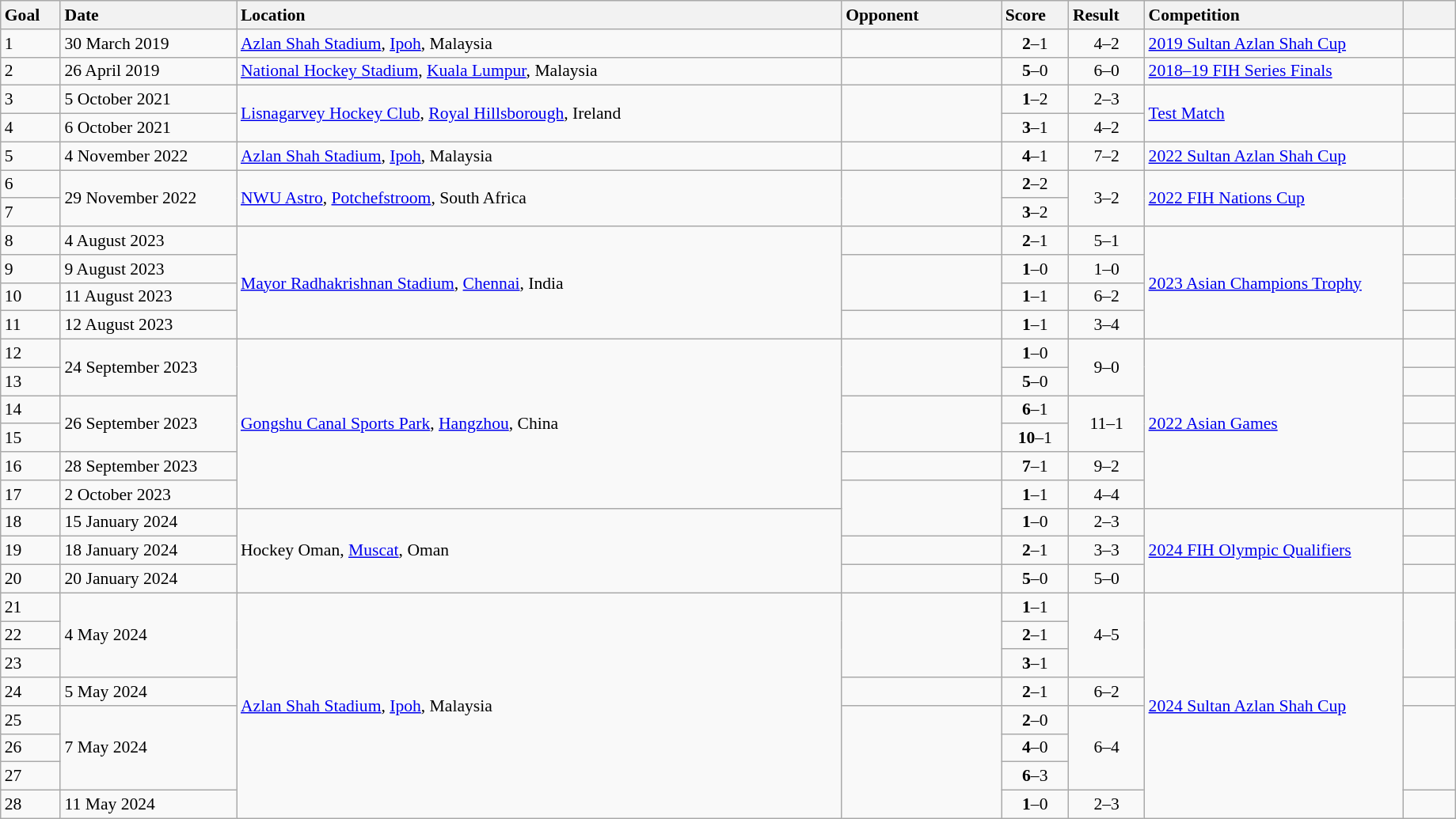<table class="wikitable sortable" style="font-size:90%" width=97%>
<tr>
<th style="width: 25px; text-align: left">Goal</th>
<th style="width: 100px; text-align: left">Date</th>
<th style="width: 360px; text-align: left">Location</th>
<th style="width: 90px; text-align: left">Opponent</th>
<th style="width: 30px; text-align: left">Score</th>
<th style="width: 30px; text-align: left">Result</th>
<th style="width: 150px; text-align: left">Competition</th>
<th style="width: 25px; text-align: left"></th>
</tr>
<tr>
<td>1</td>
<td>30 March 2019</td>
<td><a href='#'>Azlan Shah Stadium</a>, <a href='#'>Ipoh</a>, Malaysia</td>
<td></td>
<td align="center"><strong>2</strong>–1</td>
<td align="center">4–2</td>
<td><a href='#'>2019 Sultan Azlan Shah Cup</a></td>
<td></td>
</tr>
<tr>
<td>2</td>
<td>26 April 2019</td>
<td><a href='#'>National Hockey Stadium</a>, <a href='#'>Kuala Lumpur</a>, Malaysia</td>
<td></td>
<td align="center"><strong>5</strong>–0</td>
<td align="center">6–0</td>
<td><a href='#'>2018–19 FIH Series Finals</a></td>
<td></td>
</tr>
<tr>
<td>3</td>
<td>5 October 2021</td>
<td rowspan=2><a href='#'>Lisnagarvey Hockey Club</a>, <a href='#'>Royal Hillsborough</a>, Ireland</td>
<td rowspan=2></td>
<td align="center"><strong>1</strong>–2</td>
<td align="center">2–3</td>
<td rowspan=2><a href='#'>Test Match</a></td>
<td></td>
</tr>
<tr>
<td>4</td>
<td>6 October 2021</td>
<td align="center"><strong>3</strong>–1</td>
<td align="center">4–2</td>
<td></td>
</tr>
<tr>
<td>5</td>
<td>4 November 2022</td>
<td><a href='#'>Azlan Shah Stadium</a>, <a href='#'>Ipoh</a>, Malaysia</td>
<td></td>
<td align="center"><strong>4</strong>–1</td>
<td align="center">7–2</td>
<td><a href='#'>2022 Sultan Azlan Shah Cup</a></td>
<td></td>
</tr>
<tr>
<td>6</td>
<td rowspan=2>29 November 2022</td>
<td rowspan=2><a href='#'>NWU Astro</a>, <a href='#'>Potchefstroom</a>, South Africa</td>
<td rowspan=2></td>
<td align="center"><strong>2</strong>–2</td>
<td rowspan=2; align="center">3–2</td>
<td rowspan=2><a href='#'>2022 FIH Nations Cup</a></td>
<td rowspan=2></td>
</tr>
<tr>
<td>7</td>
<td align="center"><strong>3</strong>–2</td>
</tr>
<tr>
<td>8</td>
<td>4 August 2023</td>
<td rowspan=4><a href='#'>Mayor Radhakrishnan Stadium</a>, <a href='#'>Chennai</a>, India</td>
<td></td>
<td align="center"><strong>2</strong>–1</td>
<td align="center">5–1</td>
<td rowspan=4><a href='#'>2023 Asian Champions Trophy</a></td>
<td></td>
</tr>
<tr>
<td>9</td>
<td>9 August 2023</td>
<td rowspan=2></td>
<td align="center"><strong>1</strong>–0</td>
<td align="center">1–0</td>
<td></td>
</tr>
<tr>
<td>10</td>
<td>11 August 2023</td>
<td align="center"><strong>1</strong>–1</td>
<td align="center">6–2</td>
<td></td>
</tr>
<tr>
<td>11</td>
<td>12 August 2023</td>
<td></td>
<td align="center"><strong>1</strong>–1</td>
<td align="center">3–4</td>
<td></td>
</tr>
<tr>
<td>12</td>
<td rowspan=2>24 September 2023</td>
<td rowspan=6><a href='#'>Gongshu Canal Sports Park</a>, <a href='#'>Hangzhou</a>, China</td>
<td rowspan=2></td>
<td align="center"><strong>1</strong>–0</td>
<td rowspan=2; align="center">9–0</td>
<td rowspan=6><a href='#'>2022 Asian Games</a></td>
<td></td>
</tr>
<tr>
<td>13</td>
<td align="center"><strong>5</strong>–0</td>
</tr>
<tr>
<td>14</td>
<td rowspan=2>26 September 2023</td>
<td rowspan=2></td>
<td align="center"><strong>6</strong>–1</td>
<td rowspan=2; align="center">11–1</td>
<td></td>
</tr>
<tr>
<td>15</td>
<td align="center"><strong>10</strong>–1</td>
</tr>
<tr>
<td>16</td>
<td>28 September 2023</td>
<td></td>
<td align="center"><strong>7</strong>–1</td>
<td align="center">9–2</td>
<td></td>
</tr>
<tr>
<td>17</td>
<td>2 October 2023</td>
<td rowspan=2></td>
<td align="center"><strong>1</strong>–1</td>
<td align="center">4–4</td>
<td></td>
</tr>
<tr>
<td>18</td>
<td>15 January 2024</td>
<td rowspan=3>Hockey Oman, <a href='#'>Muscat</a>, Oman</td>
<td align="center"><strong>1</strong>–0</td>
<td align="center">2–3</td>
<td rowspan=3><a href='#'>2024 FIH Olympic Qualifiers</a></td>
<td></td>
</tr>
<tr>
<td>19</td>
<td>18 January 2024</td>
<td></td>
<td align="center"><strong>2</strong>–1</td>
<td align="center">3–3</td>
<td></td>
</tr>
<tr>
<td>20</td>
<td>20 January 2024</td>
<td></td>
<td align="center"><strong>5</strong>–0</td>
<td align="center">5–0</td>
<td></td>
</tr>
<tr>
<td>21</td>
<td rowspan=3>4 May 2024</td>
<td rowspan=8><a href='#'>Azlan Shah Stadium</a>, <a href='#'>Ipoh</a>, Malaysia</td>
<td rowspan=3></td>
<td align="center"><strong>1</strong>–1</td>
<td rowspan=3; align="center">4–5</td>
<td rowspan=8><a href='#'>2024 Sultan Azlan Shah Cup</a></td>
<td rowspan=3></td>
</tr>
<tr>
<td>22</td>
<td align="center"><strong>2</strong>–1</td>
</tr>
<tr>
<td>23</td>
<td align="center"><strong>3</strong>–1</td>
</tr>
<tr>
<td>24</td>
<td>5 May 2024</td>
<td></td>
<td align="center"><strong>2</strong>–1</td>
<td align="center">6–2</td>
<td></td>
</tr>
<tr>
<td>25</td>
<td rowspan=3>7 May 2024</td>
<td rowspan=4></td>
<td align="center"><strong>2</strong>–0</td>
<td rowspan=3; align="center">6–4</td>
<td rowspan=3></td>
</tr>
<tr>
<td>26</td>
<td align="center"><strong>4</strong>–0</td>
</tr>
<tr>
<td>27</td>
<td align="center"><strong>6</strong>–3</td>
</tr>
<tr>
<td>28</td>
<td>11 May 2024</td>
<td align="center"><strong>1</strong>–0</td>
<td align="center">2–3</td>
<td></td>
</tr>
</table>
